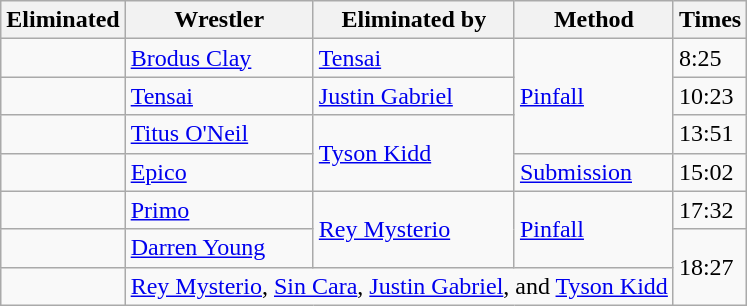<table class="wikitable sortable">
<tr>
<th>Eliminated</th>
<th>Wrestler</th>
<th>Eliminated by</th>
<th>Method</th>
<th>Times</th>
</tr>
<tr>
<td></td>
<td><a href='#'>Brodus Clay</a></td>
<td><a href='#'>Tensai</a></td>
<td rowspan=3><a href='#'>Pinfall</a></td>
<td>8:25</td>
</tr>
<tr>
<td></td>
<td><a href='#'>Tensai</a></td>
<td><a href='#'>Justin Gabriel</a></td>
<td>10:23</td>
</tr>
<tr>
<td></td>
<td><a href='#'>Titus O'Neil</a></td>
<td rowspan=2><a href='#'>Tyson Kidd</a></td>
<td>13:51</td>
</tr>
<tr>
<td></td>
<td><a href='#'>Epico</a></td>
<td><a href='#'>Submission</a></td>
<td>15:02</td>
</tr>
<tr>
<td></td>
<td><a href='#'>Primo</a></td>
<td rowspan=2><a href='#'>Rey Mysterio</a></td>
<td rowspan=2><a href='#'>Pinfall</a></td>
<td>17:32</td>
</tr>
<tr>
<td></td>
<td><a href='#'>Darren Young</a></td>
<td rowspan=2>18:27</td>
</tr>
<tr>
<td></td>
<td colspan="3"><a href='#'>Rey Mysterio</a>, <a href='#'>Sin Cara</a>, <a href='#'>Justin Gabriel</a>, and <a href='#'>Tyson Kidd</a></td>
</tr>
</table>
